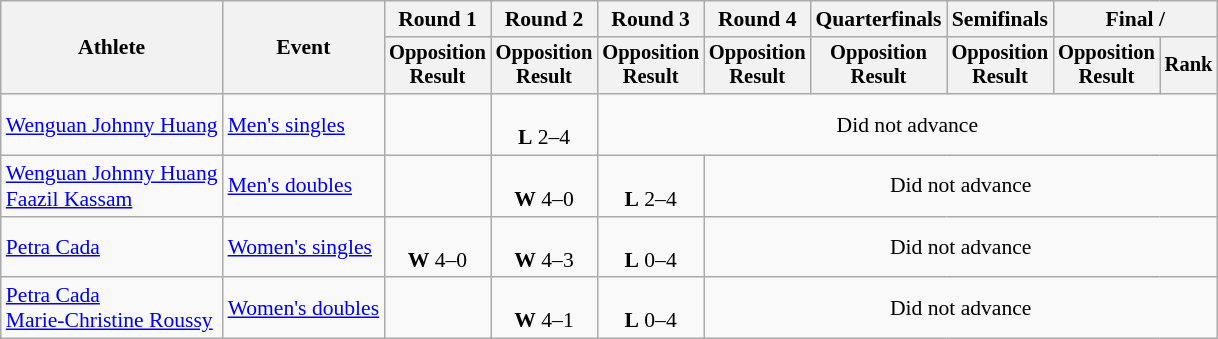<table class="wikitable" style="font-size:90%">
<tr>
<th rowspan="2">Athlete</th>
<th rowspan="2">Event</th>
<th>Round 1</th>
<th>Round 2</th>
<th>Round 3</th>
<th>Round 4</th>
<th>Quarterfinals</th>
<th>Semifinals</th>
<th colspan=2>Final / </th>
</tr>
<tr style="font-size:95%">
<th>Opposition<br>Result</th>
<th>Opposition<br>Result</th>
<th>Opposition<br>Result</th>
<th>Opposition<br>Result</th>
<th>Opposition<br>Result</th>
<th>Opposition<br>Result</th>
<th>Opposition<br>Result</th>
<th>Rank</th>
</tr>
<tr align=center>
<td align=left><a href='#'>Wenguan Johnny Huang</a></td>
<td align=left><a href='#'>Men's singles</a></td>
<td></td>
<td><br><strong>L</strong> 2–4</td>
<td colspan=6>Did not advance</td>
</tr>
<tr align=center>
<td align=left><a href='#'>Wenguan Johnny Huang</a><br><a href='#'>Faazil Kassam</a></td>
<td align=left><a href='#'>Men's doubles</a></td>
<td></td>
<td><br><strong>W</strong> 4–0</td>
<td><br><strong>L</strong> 2–4</td>
<td colspan=5>Did not advance</td>
</tr>
<tr align=center>
<td align=left><a href='#'>Petra Cada</a></td>
<td align=left><a href='#'>Women's singles</a></td>
<td><br><strong>W</strong> 4–0</td>
<td><br><strong>W</strong> 4–3</td>
<td><br><strong>L</strong> 0–4</td>
<td colspan=5>Did not advance</td>
</tr>
<tr align=center>
<td align=left><a href='#'>Petra Cada</a><br><a href='#'>Marie-Christine Roussy</a></td>
<td align=left><a href='#'>Women's doubles</a></td>
<td></td>
<td><br><strong>W</strong> 4–1</td>
<td><br><strong>L</strong> 0–4</td>
<td colspan=5>Did not advance</td>
</tr>
</table>
